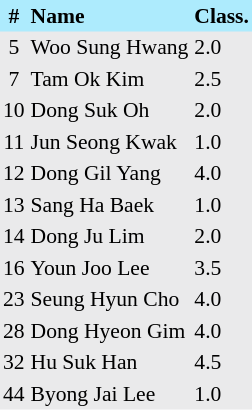<table border=0 cellpadding=2 cellspacing=0  |- bgcolor=#EAEAEB style="text-align:center; font-size:90%;">
<tr bgcolor=#ADEBFD>
<th>#</th>
<th align=left>Name</th>
<th align=left>Class.</th>
</tr>
<tr>
<td>5</td>
<td align=left>Woo Sung Hwang</td>
<td align=left>2.0</td>
</tr>
<tr>
<td>7</td>
<td align=left>Tam Ok Kim</td>
<td align=left>2.5</td>
</tr>
<tr>
<td>10</td>
<td align=left>Dong Suk Oh</td>
<td align=left>2.0</td>
</tr>
<tr>
<td>11</td>
<td align=left>Jun Seong Kwak</td>
<td align=left>1.0</td>
</tr>
<tr>
<td>12</td>
<td align=left>Dong Gil Yang</td>
<td align=left>4.0</td>
</tr>
<tr>
<td>13</td>
<td align=left>Sang Ha Baek</td>
<td align=left>1.0</td>
</tr>
<tr>
<td>14</td>
<td align=left>Dong Ju Lim</td>
<td align=left>2.0</td>
</tr>
<tr>
<td>16</td>
<td align=left>Youn Joo Lee</td>
<td align=left>3.5</td>
</tr>
<tr>
<td>23</td>
<td align=left>Seung Hyun Cho</td>
<td align=left>4.0</td>
</tr>
<tr>
<td>28</td>
<td align=left>Dong Hyeon Gim</td>
<td align=left>4.0</td>
</tr>
<tr>
<td>32</td>
<td align=left>Hu Suk Han</td>
<td align=left>4.5</td>
</tr>
<tr>
<td>44</td>
<td align=left>Byong Jai Lee</td>
<td align=left>1.0</td>
</tr>
</table>
